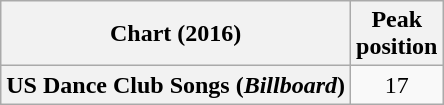<table class="wikitable plainrowheaders" style="text-align:center">
<tr>
<th scope="col">Chart (2016)</th>
<th scope="col">Peak<br> position</th>
</tr>
<tr>
<th scope="row">US Dance Club Songs (<em>Billboard</em>)</th>
<td>17</td>
</tr>
</table>
